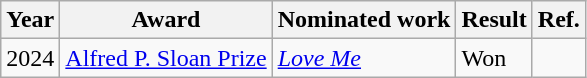<table class="wikitable">
<tr>
<th>Year</th>
<th>Award</th>
<th>Nominated work</th>
<th>Result</th>
<th>Ref.</th>
</tr>
<tr>
<td>2024</td>
<td><a href='#'>Alfred P. Sloan Prize</a></td>
<td><em><a href='#'>Love Me</a></em></td>
<td>Won</td>
<td></td>
</tr>
</table>
